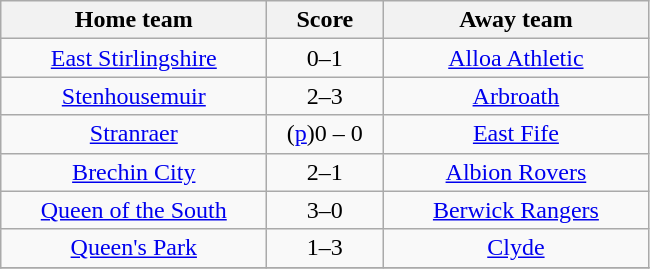<table class="wikitable" style="text-align: center">
<tr>
<th width=170>Home team</th>
<th width=70>Score</th>
<th width=170>Away team</th>
</tr>
<tr>
<td><a href='#'>East Stirlingshire</a></td>
<td>0–1</td>
<td><a href='#'>Alloa Athletic</a></td>
</tr>
<tr>
<td><a href='#'>Stenhousemuir</a></td>
<td>2–3</td>
<td><a href='#'>Arbroath</a></td>
</tr>
<tr>
<td><a href='#'>Stranraer</a></td>
<td>(<a href='#'>p</a>)0 – 0</td>
<td><a href='#'>East Fife</a></td>
</tr>
<tr>
<td><a href='#'>Brechin City</a></td>
<td>2–1</td>
<td><a href='#'>Albion Rovers</a></td>
</tr>
<tr>
<td><a href='#'>Queen of the South</a></td>
<td>3–0</td>
<td><a href='#'>Berwick Rangers</a></td>
</tr>
<tr>
<td><a href='#'>Queen's Park</a></td>
<td>1–3</td>
<td><a href='#'>Clyde</a></td>
</tr>
<tr>
</tr>
</table>
